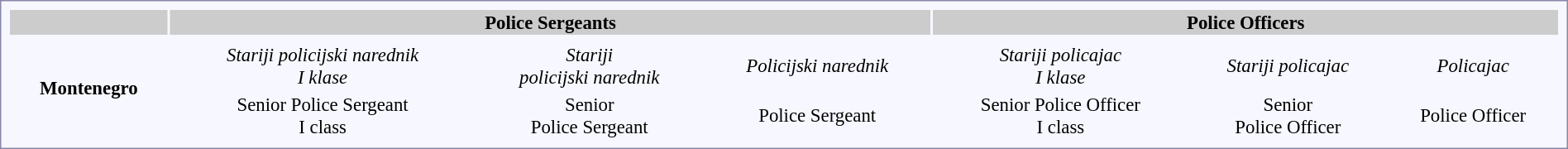<table style="border:1px solid #8888aa; background-color:#f7f8ff; padding:5px; font-size:95%; margin: 0px 12px 12px 0px;width:100%">
<tr bgcolor="#CCCCCC">
<th colspan1></th>
<th colspan=3>Police Sergeants</th>
<th colspan=3>Police Officers</th>
</tr>
<tr style="text-align:center;">
<td rowspan=3> <strong>Montenegro</strong></td>
<td></td>
<td></td>
<td></td>
<td></td>
<td></td>
<td></td>
</tr>
<tr style="text-align:center;">
<td><em>Stariji policijski narednik<br>I klase</em></td>
<td><em>Stariji<br>policijski narednik</em></td>
<td><em>Policijski narednik</em></td>
<td><em>Stariji policajac<br>I klase</em></td>
<td><em>Stariji policajac</em></td>
<td><em>Policajac</em></td>
</tr>
<tr style="text-align:center;">
<td>Senior Police Sergeant<br>I class</td>
<td>Senior<br>Police Sergeant</td>
<td>Police Sergeant</td>
<td>Senior Police Officer<br>I class</td>
<td>Senior<br>Police Officer</td>
<td>Police Officer</td>
</tr>
</table>
